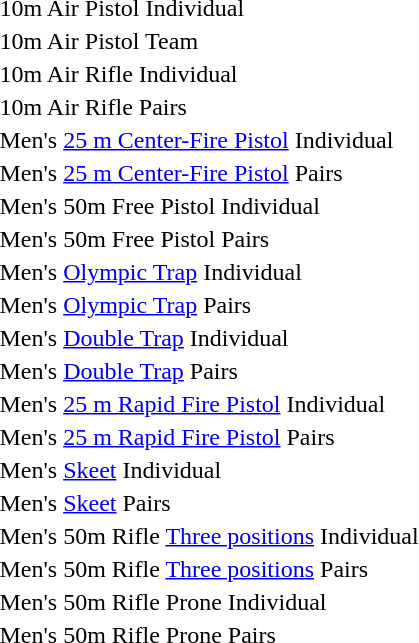<table>
<tr>
<td>10m Air Pistol Individual</td>
<td></td>
<td></td>
<td></td>
</tr>
<tr>
<td>10m Air Pistol Team</td>
<td></td>
<td></td>
<td></td>
</tr>
<tr>
<td>10m Air Rifle Individual</td>
<td></td>
<td></td>
<td></td>
</tr>
<tr>
<td>10m Air Rifle Pairs</td>
<td></td>
<td></td>
<td></td>
</tr>
<tr>
<td>Men's <a href='#'>25 m Center-Fire Pistol</a> Individual</td>
<td></td>
<td></td>
<td></td>
</tr>
<tr>
<td>Men's <a href='#'>25 m Center-Fire Pistol</a> Pairs</td>
<td></td>
<td></td>
<td></td>
</tr>
<tr>
<td>Men's 50m Free Pistol Individual</td>
<td></td>
<td></td>
<td></td>
</tr>
<tr>
<td>Men's 50m Free Pistol Pairs</td>
<td></td>
<td></td>
<td></td>
</tr>
<tr>
<td>Men's <a href='#'>Olympic Trap</a> Individual</td>
<td></td>
<td></td>
<td></td>
</tr>
<tr>
<td>Men's <a href='#'>Olympic Trap</a> Pairs</td>
<td></td>
<td></td>
<td></td>
</tr>
<tr>
<td>Men's <a href='#'>Double Trap</a> Individual</td>
<td></td>
<td></td>
<td></td>
</tr>
<tr>
<td>Men's <a href='#'>Double Trap</a> Pairs</td>
<td></td>
<td></td>
<td></td>
</tr>
<tr>
<td>Men's <a href='#'>25 m Rapid Fire Pistol</a> Individual</td>
<td></td>
<td></td>
<td></td>
</tr>
<tr>
<td>Men's <a href='#'>25 m Rapid Fire Pistol</a> Pairs</td>
<td></td>
<td></td>
<td></td>
</tr>
<tr>
<td>Men's <a href='#'>Skeet</a> Individual</td>
<td></td>
<td></td>
<td></td>
</tr>
<tr>
<td>Men's <a href='#'>Skeet</a> Pairs</td>
<td></td>
<td></td>
<td></td>
</tr>
<tr>
<td>Men's 50m Rifle <a href='#'>Three positions</a> Individual</td>
<td></td>
<td></td>
<td></td>
</tr>
<tr>
<td>Men's 50m Rifle <a href='#'>Three positions</a> Pairs</td>
<td></td>
<td></td>
<td></td>
</tr>
<tr>
<td>Men's 50m Rifle Prone Individual</td>
<td></td>
<td></td>
<td></td>
</tr>
<tr>
<td>Men's 50m Rifle Prone Pairs</td>
<td></td>
<td></td>
<td></td>
</tr>
</table>
